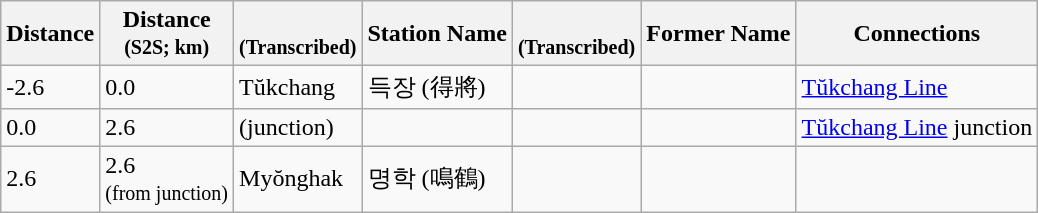<table class="wikitable">
<tr>
<th>Distance<br><small></small></th>
<th>Distance<br><small>(S2S; km)</small></th>
<th><br><small>(Transcribed)</small></th>
<th>Station Name<br><small></small></th>
<th><br><small>(Transcribed)</small></th>
<th>Former Name<br><small></small></th>
<th>Connections</th>
</tr>
<tr>
<td>-2.6</td>
<td>0.0</td>
<td>Tŭkchang</td>
<td>득장 (得將)</td>
<td></td>
<td></td>
<td><a href='#'>Tŭkchang Line</a></td>
</tr>
<tr>
<td>0.0</td>
<td>2.6</td>
<td>(junction)</td>
<td></td>
<td></td>
<td></td>
<td><a href='#'>Tŭkchang Line</a> junction</td>
</tr>
<tr>
<td>2.6</td>
<td>2.6<br><small>(from junction)</small></td>
<td>Myŏnghak</td>
<td>명학 (鳴鶴)</td>
<td></td>
<td></td>
<td></td>
</tr>
</table>
